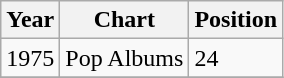<table class="wikitable">
<tr>
<th>Year</th>
<th>Chart</th>
<th>Position</th>
</tr>
<tr>
<td>1975</td>
<td>Pop Albums</td>
<td>24</td>
</tr>
<tr>
</tr>
</table>
